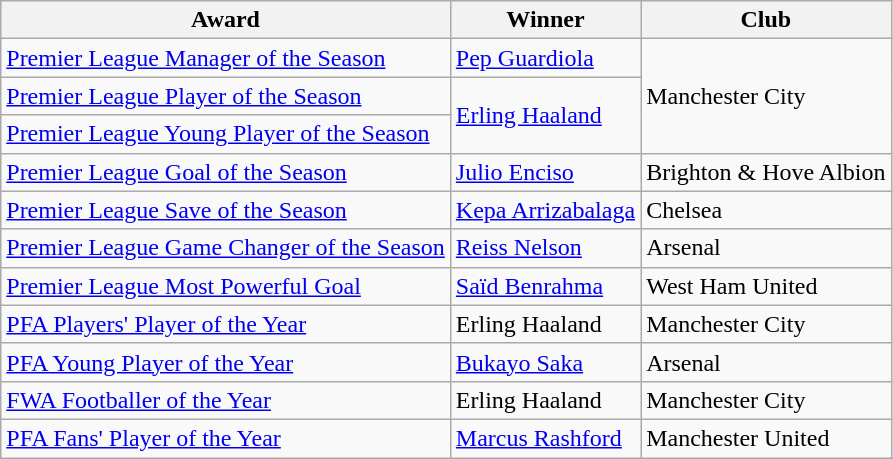<table class="wikitable">
<tr>
<th>Award</th>
<th>Winner</th>
<th>Club</th>
</tr>
<tr>
<td><a href='#'>Premier League Manager of the Season</a></td>
<td> <a href='#'>Pep Guardiola</a></td>
<td rowspan="3">Manchester City</td>
</tr>
<tr>
<td><a href='#'>Premier League Player of the Season</a></td>
<td rowspan="2"> <a href='#'>Erling Haaland</a></td>
</tr>
<tr>
<td><a href='#'>Premier League Young Player of the Season</a></td>
</tr>
<tr>
<td><a href='#'>Premier League Goal of the Season</a></td>
<td> <a href='#'>Julio Enciso</a></td>
<td>Brighton & Hove Albion</td>
</tr>
<tr>
<td><a href='#'>Premier League Save of the Season</a></td>
<td> <a href='#'>Kepa Arrizabalaga</a></td>
<td>Chelsea</td>
</tr>
<tr>
<td><a href='#'>Premier League Game Changer of the Season</a></td>
<td> <a href='#'>Reiss Nelson</a></td>
<td>Arsenal</td>
</tr>
<tr>
<td><a href='#'>Premier League Most Powerful Goal</a></td>
<td> <a href='#'>Saïd Benrahma</a></td>
<td>West Ham United</td>
</tr>
<tr>
<td><a href='#'>PFA Players' Player of the Year</a></td>
<td> Erling Haaland</td>
<td>Manchester City</td>
</tr>
<tr>
<td><a href='#'>PFA Young Player of the Year</a></td>
<td> <a href='#'>Bukayo Saka</a></td>
<td>Arsenal</td>
</tr>
<tr>
<td><a href='#'>FWA Footballer of the Year</a></td>
<td> Erling Haaland</td>
<td>Manchester City</td>
</tr>
<tr>
<td><a href='#'>PFA Fans' Player of the Year</a></td>
<td> <a href='#'>Marcus Rashford</a></td>
<td>Manchester United</td>
</tr>
</table>
